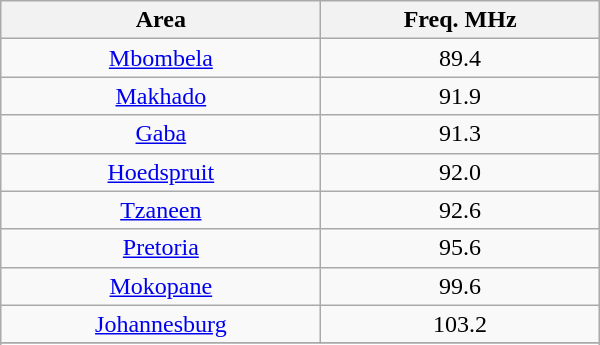<table class="wikitable sortable" style="text-align:center; width:400px; height:200px;">
<tr>
<th>Area</th>
<th>Freq. MHz</th>
</tr>
<tr>
<td><a href='#'>Mbombela</a></td>
<td>89.4</td>
</tr>
<tr>
<td><a href='#'>Makhado</a></td>
<td>91.9</td>
</tr>
<tr>
<td><a href='#'>Gaba</a></td>
<td>91.3</td>
</tr>
<tr>
<td><a href='#'>Hoedspruit</a></td>
<td>92.0</td>
</tr>
<tr>
<td><a href='#'>Tzaneen</a></td>
<td>92.6</td>
</tr>
<tr>
<td><a href='#'>Pretoria</a></td>
<td>95.6</td>
</tr>
<tr>
<td><a href='#'>Mokopane</a></td>
<td>99.6</td>
</tr>
<tr>
<td><a href='#'>Johannesburg</a></td>
<td>103.2</td>
</tr>
<tr>
</tr>
<tr>
</tr>
</table>
